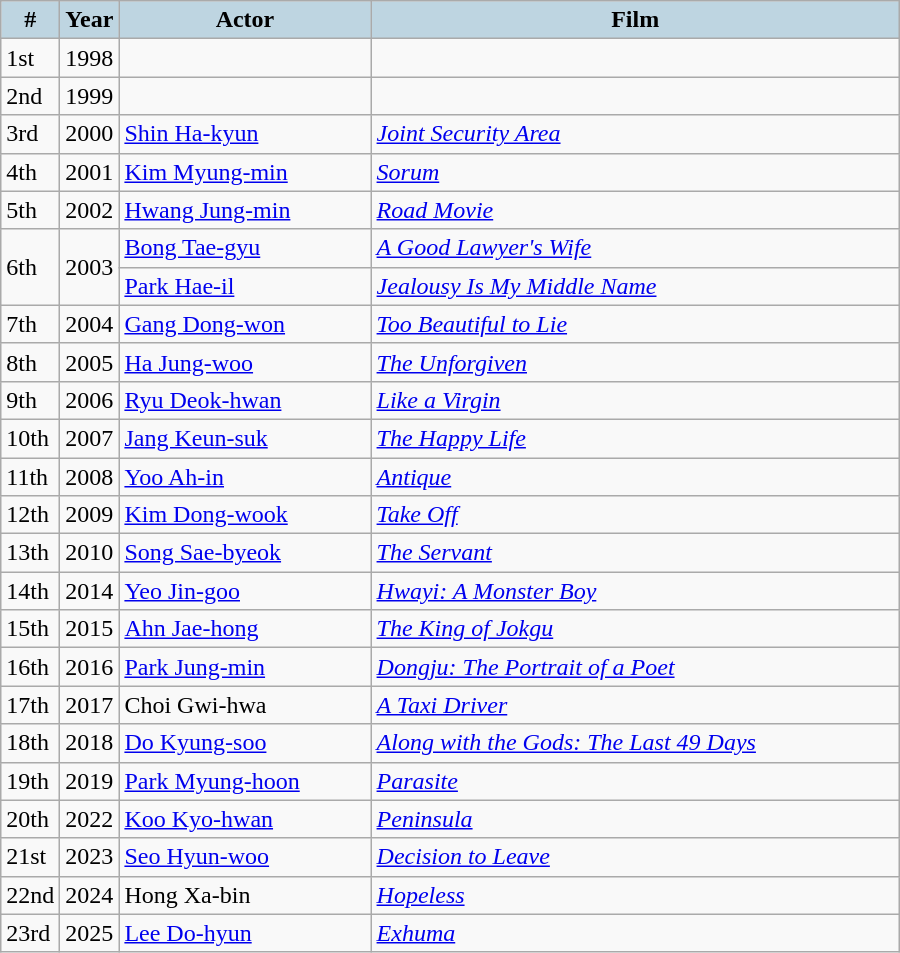<table class="wikitable" style="width:600px">
<tr>
<th style="background:#BED5E1; width:10px">#</th>
<th style="background:#BED5E1; width:10px">Year</th>
<th style="background:#BED5E1;">Actor</th>
<th style="background:#BED5E1;">Film</th>
</tr>
<tr>
<td>1st</td>
<td>1998</td>
<td></td>
<td></td>
</tr>
<tr>
<td>2nd</td>
<td>1999</td>
<td></td>
<td></td>
</tr>
<tr>
<td>3rd</td>
<td>2000</td>
<td><a href='#'>Shin Ha-kyun</a></td>
<td><em><a href='#'>Joint Security Area</a></em></td>
</tr>
<tr>
<td>4th</td>
<td>2001</td>
<td><a href='#'>Kim Myung-min</a></td>
<td><em><a href='#'>Sorum</a></em></td>
</tr>
<tr>
<td>5th</td>
<td>2002</td>
<td><a href='#'>Hwang Jung-min</a></td>
<td><em><a href='#'>Road Movie</a></em></td>
</tr>
<tr>
<td rowspan=2>6th</td>
<td rowspan=2>2003</td>
<td><a href='#'>Bong Tae-gyu</a></td>
<td><em><a href='#'>A Good Lawyer's Wife</a></em></td>
</tr>
<tr>
<td><a href='#'>Park Hae-il</a></td>
<td><em><a href='#'>Jealousy Is My Middle Name</a></em></td>
</tr>
<tr>
<td>7th</td>
<td>2004</td>
<td><a href='#'>Gang Dong-won</a></td>
<td><em><a href='#'>Too Beautiful to Lie</a></em></td>
</tr>
<tr>
<td>8th</td>
<td>2005</td>
<td><a href='#'>Ha Jung-woo</a></td>
<td><em><a href='#'>The Unforgiven</a></em></td>
</tr>
<tr>
<td>9th</td>
<td>2006</td>
<td><a href='#'>Ryu Deok-hwan</a></td>
<td><em><a href='#'>Like a Virgin</a></em></td>
</tr>
<tr>
<td>10th</td>
<td>2007</td>
<td><a href='#'>Jang Keun-suk</a></td>
<td><em><a href='#'>The Happy Life</a></em></td>
</tr>
<tr>
<td>11th</td>
<td>2008</td>
<td><a href='#'>Yoo Ah-in</a></td>
<td><em><a href='#'>Antique</a></em></td>
</tr>
<tr>
<td>12th</td>
<td>2009</td>
<td><a href='#'>Kim Dong-wook</a></td>
<td><em><a href='#'>Take Off</a></em></td>
</tr>
<tr>
<td>13th</td>
<td>2010</td>
<td><a href='#'>Song Sae-byeok</a></td>
<td><em><a href='#'>The Servant</a></em></td>
</tr>
<tr>
<td>14th</td>
<td>2014</td>
<td><a href='#'>Yeo Jin-goo</a></td>
<td><em><a href='#'>Hwayi: A Monster Boy</a></em></td>
</tr>
<tr>
<td>15th</td>
<td>2015</td>
<td><a href='#'>Ahn Jae-hong</a></td>
<td><em><a href='#'>The King of Jokgu</a></em></td>
</tr>
<tr>
<td>16th</td>
<td>2016</td>
<td><a href='#'>Park Jung-min</a></td>
<td><em><a href='#'>Dongju: The Portrait of a Poet</a></em></td>
</tr>
<tr>
<td>17th</td>
<td>2017</td>
<td>Choi Gwi-hwa</td>
<td><em><a href='#'>A Taxi Driver</a></em></td>
</tr>
<tr>
<td>18th</td>
<td>2018</td>
<td><a href='#'>Do Kyung-soo</a></td>
<td><em><a href='#'>Along with the Gods: The Last 49 Days</a></em></td>
</tr>
<tr>
<td>19th</td>
<td>2019</td>
<td><a href='#'>Park Myung-hoon</a></td>
<td><em><a href='#'>Parasite</a></em></td>
</tr>
<tr>
<td>20th</td>
<td>2022</td>
<td><a href='#'>Koo Kyo-hwan</a></td>
<td><em><a href='#'>Peninsula</a></em></td>
</tr>
<tr>
<td>21st</td>
<td>2023</td>
<td><a href='#'>Seo Hyun-woo</a></td>
<td><em><a href='#'>Decision to Leave</a></em></td>
</tr>
<tr>
<td>22nd</td>
<td>2024</td>
<td>Hong Xa-bin</td>
<td><em><a href='#'>Hopeless</a></em></td>
</tr>
<tr>
<td>23rd</td>
<td>2025</td>
<td><a href='#'>Lee Do-hyun</a></td>
<td><em><a href='#'>Exhuma</a></em></td>
</tr>
</table>
